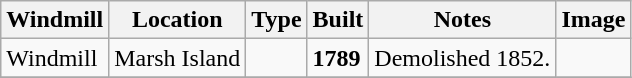<table class="wikitable">
<tr>
<th>Windmill</th>
<th>Location</th>
<th>Type</th>
<th>Built</th>
<th>Notes</th>
<th>Image</th>
</tr>
<tr>
<td>Windmill</td>
<td>Marsh Island</td>
<td></td>
<td><strong>1789</strong></td>
<td>Demolished 1852.</td>
<td></td>
</tr>
<tr>
</tr>
</table>
